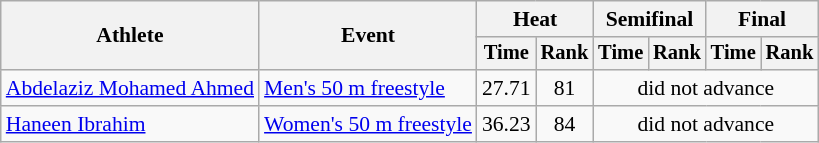<table class=wikitable style="font-size:90%">
<tr>
<th rowspan="2">Athlete</th>
<th rowspan="2">Event</th>
<th colspan="2">Heat</th>
<th colspan="2">Semifinal</th>
<th colspan="2">Final</th>
</tr>
<tr style="font-size:95%">
<th>Time</th>
<th>Rank</th>
<th>Time</th>
<th>Rank</th>
<th>Time</th>
<th>Rank</th>
</tr>
<tr align=center>
<td align=left><a href='#'>Abdelaziz Mohamed Ahmed</a></td>
<td align=left><a href='#'>Men's 50 m freestyle</a></td>
<td>27.71</td>
<td>81</td>
<td colspan=4>did not advance</td>
</tr>
<tr align=center>
<td align=left><a href='#'>Haneen Ibrahim</a></td>
<td align=left><a href='#'>Women's 50 m freestyle</a></td>
<td>36.23</td>
<td>84</td>
<td colspan=4>did not advance</td>
</tr>
</table>
